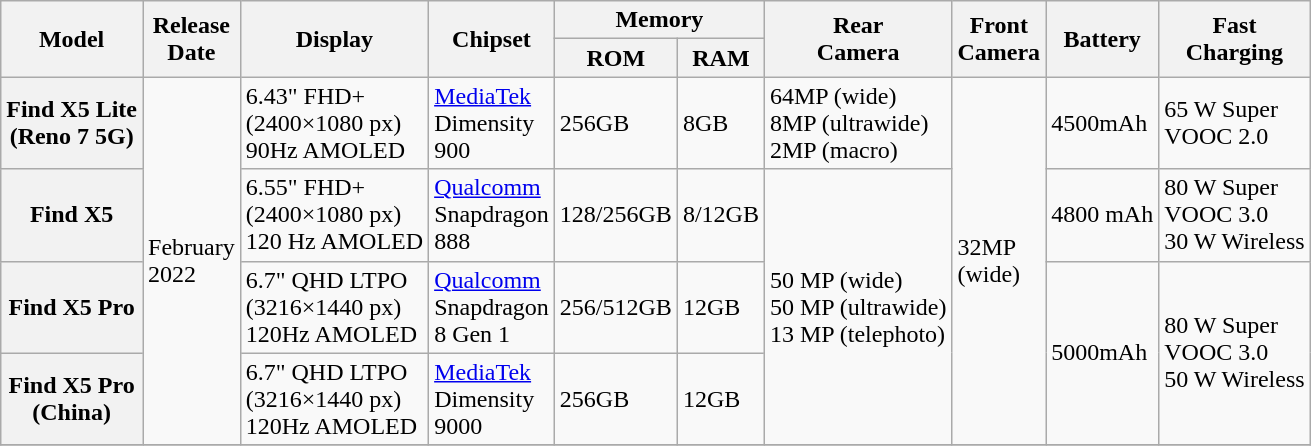<table class="wikitable sortable">
<tr>
<th rowspan="2">Model</th>
<th rowspan="2">Release <br>Date</th>
<th rowspan="2">Display</th>
<th rowspan="2">Chipset</th>
<th colspan="2">Memory</th>
<th rowspan="2">Rear <br>Camera</th>
<th rowspan="2">Front <br>Camera</th>
<th rowspan="2">Battery</th>
<th rowspan="2">Fast <br>Charging</th>
</tr>
<tr>
<th>ROM</th>
<th>RAM</th>
</tr>
<tr>
<th>Find X5 Lite <br>(Reno 7 5G)</th>
<td rowspan="4">February <br>2022</td>
<td>6.43" FHD+ <br>(2400×1080 px) <br>90Hz AMOLED</td>
<td><a href='#'>MediaTek</a> <br>Dimensity <br>900</td>
<td>256GB</td>
<td>8GB</td>
<td>64MP (wide) <br>8MP (ultrawide) <br>2MP (macro)</td>
<td rowspan="4">32MP <br>(wide)</td>
<td>4500mAh</td>
<td>65 W Super<br>VOOC 2.0</td>
</tr>
<tr>
<th>Find X5</th>
<td>6.55" FHD+ <br>(2400×1080 px) <br>120 Hz AMOLED</td>
<td><a href='#'>Qualcomm</a> <br>Snapdragon <br>888</td>
<td>128/256GB</td>
<td>8/12GB</td>
<td rowspan="3">50 MP (wide) <br>50 MP (ultrawide) <br>13 MP (telephoto)</td>
<td>4800 mAh</td>
<td>80 W Super <br>VOOC 3.0<br>30 W Wireless</td>
</tr>
<tr>
<th>Find X5 Pro</th>
<td>6.7" QHD LTPO <br>(3216×1440 px) <br>120Hz AMOLED</td>
<td><a href='#'>Qualcomm</a> <br>Snapdragon <br>8 Gen 1</td>
<td>256/512GB</td>
<td>12GB</td>
<td rowspan="2">5000mAh</td>
<td rowspan="2">80 W Super <br>VOOC 3.0<br>50 W Wireless</td>
</tr>
<tr>
<th>Find X5 Pro<br>(China)</th>
<td>6.7" QHD LTPO <br>(3216×1440 px) <br>120Hz AMOLED</td>
<td><a href='#'>MediaTek</a> <br>Dimensity <br>9000</td>
<td>256GB</td>
<td>12GB</td>
</tr>
<tr>
</tr>
</table>
